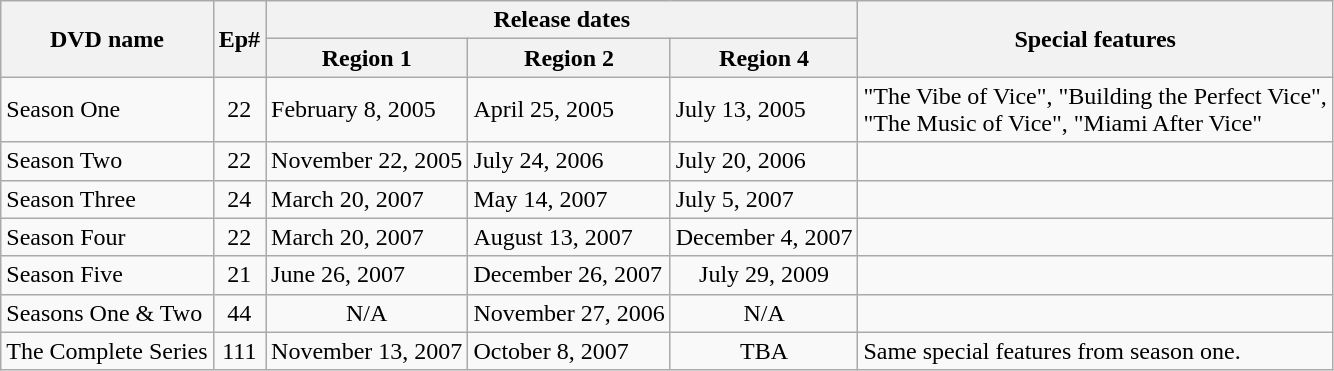<table class="wikitable">
<tr>
<th rowspan="2">DVD name</th>
<th rowspan="2">Ep#</th>
<th colspan="3">Release dates</th>
<th rowspan="2">Special features</th>
</tr>
<tr>
<th>Region 1</th>
<th>Region 2</th>
<th>Region 4</th>
</tr>
<tr>
<td>Season One</td>
<td style="text-align:center;">22</td>
<td>February 8, 2005</td>
<td>April 25, 2005</td>
<td>July 13, 2005</td>
<td>"The Vibe of Vice", "Building the Perfect Vice",<br>"The Music of Vice", "Miami After Vice"</td>
</tr>
<tr>
<td>Season Two</td>
<td style="text-align:center;">22</td>
<td>November 22, 2005</td>
<td>July 24, 2006</td>
<td>July 20, 2006</td>
<td></td>
</tr>
<tr>
<td>Season Three</td>
<td style="text-align:center;">24</td>
<td>March 20, 2007</td>
<td>May 14, 2007</td>
<td>July 5, 2007</td>
<td></td>
</tr>
<tr>
<td>Season Four</td>
<td style="text-align:center;">22</td>
<td>March 20, 2007</td>
<td>August 13, 2007</td>
<td>December 4, 2007</td>
<td></td>
</tr>
<tr>
<td>Season Five</td>
<td style="text-align:center;">21</td>
<td>June 26, 2007</td>
<td>December 26, 2007</td>
<td style="text-align:center;">July 29, 2009</td>
<td></td>
</tr>
<tr>
<td>Seasons One & Two</td>
<td style="text-align:center;">44</td>
<td style="text-align:center;">N/A</td>
<td>November 27, 2006</td>
<td style="text-align:center;">N/A</td>
<td></td>
</tr>
<tr>
<td>The Complete Series</td>
<td style="text-align:center;">111</td>
<td>November 13, 2007</td>
<td>October 8, 2007</td>
<td style="text-align:center;">TBA</td>
<td>Same special features from season one.</td>
</tr>
</table>
